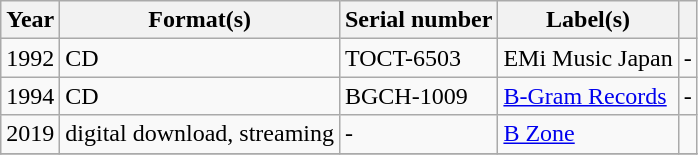<table class="wikitable sortable plainrowheaders">
<tr>
<th scope="col">Year</th>
<th scope="col">Format(s)</th>
<th scope="col">Serial number</th>
<th scope="col">Label(s)</th>
<th scope="col"></th>
</tr>
<tr>
<td>1992</td>
<td>CD</td>
<td>TOCT-6503</td>
<td>EMi Music Japan</td>
<td>-</td>
</tr>
<tr>
<td>1994</td>
<td>CD</td>
<td>BGCH-1009</td>
<td><a href='#'>B-Gram Records</a></td>
<td>-</td>
</tr>
<tr>
<td>2019</td>
<td>digital download, streaming</td>
<td>-</td>
<td><a href='#'>B Zone</a></td>
<td></td>
</tr>
<tr>
</tr>
</table>
